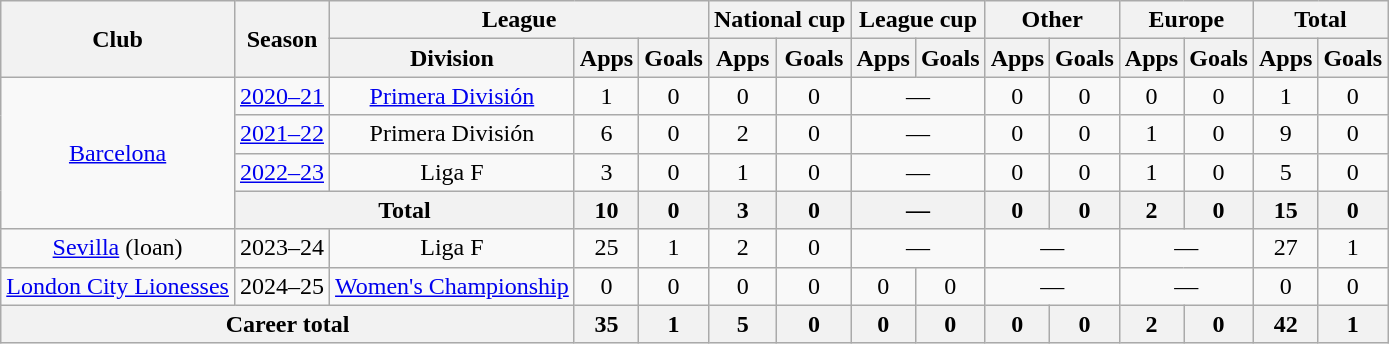<table class="wikitable" style="text-align: center">
<tr>
<th rowspan="2">Club</th>
<th rowspan="2">Season</th>
<th colspan="3">League</th>
<th colspan="2">National cup</th>
<th colspan="2">League cup</th>
<th colspan="2">Other</th>
<th colspan="2">Europe</th>
<th colspan="2">Total</th>
</tr>
<tr>
<th>Division</th>
<th>Apps</th>
<th>Goals</th>
<th>Apps</th>
<th>Goals</th>
<th>Apps</th>
<th>Goals</th>
<th>Apps</th>
<th>Goals</th>
<th>Apps</th>
<th>Goals</th>
<th>Apps</th>
<th>Goals</th>
</tr>
<tr>
<td rowspan="4"><a href='#'>Barcelona</a></td>
<td><a href='#'>2020–21</a></td>
<td valign="center"><a href='#'>Primera División</a></td>
<td>1</td>
<td>0</td>
<td>0</td>
<td>0</td>
<td colspan="2">—</td>
<td>0</td>
<td>0</td>
<td>0</td>
<td>0</td>
<td>1</td>
<td>0</td>
</tr>
<tr>
<td><a href='#'>2021–22</a></td>
<td>Primera División</td>
<td>6</td>
<td>0</td>
<td>2</td>
<td>0</td>
<td colspan="2">—</td>
<td>0</td>
<td>0</td>
<td>1</td>
<td>0</td>
<td>9</td>
<td>0</td>
</tr>
<tr>
<td><a href='#'>2022–23</a></td>
<td>Liga F</td>
<td>3</td>
<td>0</td>
<td>1</td>
<td>0</td>
<td colspan="2">—</td>
<td>0</td>
<td>0</td>
<td>1</td>
<td>0</td>
<td>5</td>
<td>0</td>
</tr>
<tr>
<th colspan="2">Total</th>
<th>10</th>
<th>0</th>
<th>3</th>
<th>0</th>
<th colspan="2">—</th>
<th>0</th>
<th>0</th>
<th>2</th>
<th>0</th>
<th>15</th>
<th>0</th>
</tr>
<tr>
<td><a href='#'>Sevilla</a> (loan)</td>
<td>2023–24</td>
<td>Liga F</td>
<td>25</td>
<td>1</td>
<td>2</td>
<td>0</td>
<td colspan="2">—</td>
<td colspan="2">—</td>
<td colspan="2">—</td>
<td>27</td>
<td>1</td>
</tr>
<tr>
<td><a href='#'>London City Lionesses</a></td>
<td>2024–25</td>
<td><a href='#'>Women's Championship</a></td>
<td>0</td>
<td>0</td>
<td>0</td>
<td>0</td>
<td>0</td>
<td>0</td>
<td colspan="2">—</td>
<td colspan="2">—</td>
<td>0</td>
<td>0</td>
</tr>
<tr>
<th colspan="3">Career total</th>
<th>35</th>
<th>1</th>
<th>5</th>
<th>0</th>
<th>0</th>
<th>0</th>
<th>0</th>
<th>0</th>
<th>2</th>
<th>0</th>
<th>42</th>
<th>1</th>
</tr>
</table>
